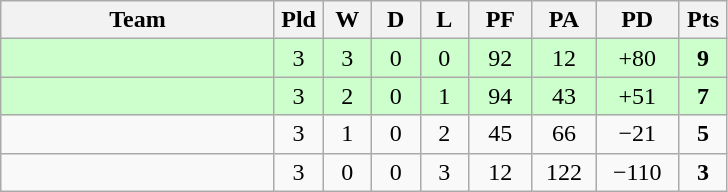<table class="wikitable" style="text-align:center;">
<tr>
<th width=175>Team</th>
<th width=25 abbr="Played">Pld</th>
<th width=25 abbr="Won">W</th>
<th width=25 abbr="Drawn">D</th>
<th width=25 abbr="Lost">L</th>
<th width=35 abbr="Points for">PF</th>
<th width=35 abbr="Points against">PA</th>
<th width=48 abbr="Points difference">PD</th>
<th width=25 abbr="Points">Pts</th>
</tr>
<tr bgcolor=ccffcc>
<td align=left></td>
<td>3</td>
<td>3</td>
<td>0</td>
<td>0</td>
<td>92</td>
<td>12</td>
<td>+80</td>
<td><strong>9</strong></td>
</tr>
<tr bgcolor=ccffcc>
<td align=left></td>
<td>3</td>
<td>2</td>
<td>0</td>
<td>1</td>
<td>94</td>
<td>43</td>
<td>+51</td>
<td><strong>7</strong></td>
</tr>
<tr>
<td align=left></td>
<td>3</td>
<td>1</td>
<td>0</td>
<td>2</td>
<td>45</td>
<td>66</td>
<td>−21</td>
<td><strong>5</strong></td>
</tr>
<tr>
<td align=left></td>
<td>3</td>
<td>0</td>
<td>0</td>
<td>3</td>
<td>12</td>
<td>122</td>
<td>−110</td>
<td><strong>3</strong></td>
</tr>
</table>
